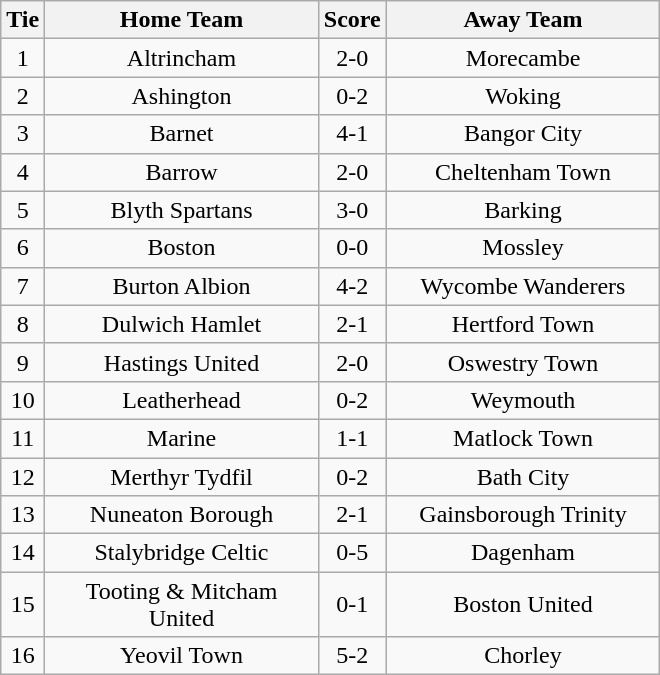<table class="wikitable" style="text-align:center;">
<tr>
<th width=20>Tie</th>
<th width=175>Home Team</th>
<th width=20>Score</th>
<th width=175>Away Team</th>
</tr>
<tr>
<td>1</td>
<td>Altrincham</td>
<td>2-0</td>
<td>Morecambe</td>
</tr>
<tr>
<td>2</td>
<td>Ashington</td>
<td>0-2</td>
<td>Woking</td>
</tr>
<tr>
<td>3</td>
<td>Barnet</td>
<td>4-1</td>
<td>Bangor City</td>
</tr>
<tr>
<td>4</td>
<td>Barrow</td>
<td>2-0</td>
<td>Cheltenham Town</td>
</tr>
<tr>
<td>5</td>
<td>Blyth Spartans</td>
<td>3-0</td>
<td>Barking</td>
</tr>
<tr>
<td>6</td>
<td>Boston</td>
<td>0-0</td>
<td>Mossley</td>
</tr>
<tr>
<td>7</td>
<td>Burton Albion</td>
<td>4-2</td>
<td>Wycombe Wanderers</td>
</tr>
<tr>
<td>8</td>
<td>Dulwich Hamlet</td>
<td>2-1</td>
<td>Hertford Town</td>
</tr>
<tr>
<td>9</td>
<td>Hastings United</td>
<td>2-0</td>
<td>Oswestry Town</td>
</tr>
<tr>
<td>10</td>
<td>Leatherhead</td>
<td>0-2</td>
<td>Weymouth</td>
</tr>
<tr>
<td>11</td>
<td>Marine</td>
<td>1-1</td>
<td>Matlock Town</td>
</tr>
<tr>
<td>12</td>
<td>Merthyr Tydfil</td>
<td>0-2</td>
<td>Bath City</td>
</tr>
<tr>
<td>13</td>
<td>Nuneaton Borough</td>
<td>2-1</td>
<td>Gainsborough Trinity</td>
</tr>
<tr>
<td>14</td>
<td>Stalybridge Celtic</td>
<td>0-5</td>
<td>Dagenham</td>
</tr>
<tr>
<td>15</td>
<td>Tooting & Mitcham United</td>
<td>0-1</td>
<td>Boston United</td>
</tr>
<tr>
<td>16</td>
<td>Yeovil Town</td>
<td>5-2</td>
<td>Chorley</td>
</tr>
</table>
